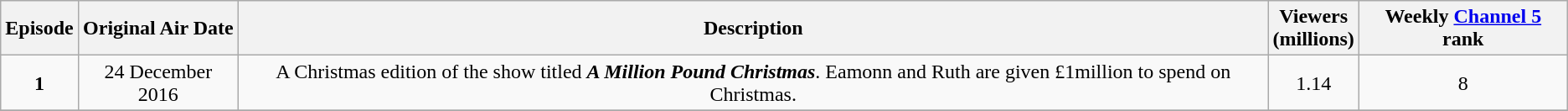<table class="wikitable" style="text-align:center;">
<tr>
<th>Episode</th>
<th>Original Air Date</th>
<th>Description</th>
<th>Viewers<br>(millions)</th>
<th>Weekly <a href='#'>Channel 5</a> rank</th>
</tr>
<tr>
<td><strong>1</strong></td>
<td>24 December 2016</td>
<td>A Christmas edition of the show titled <strong><em>A Million Pound Christmas</em></strong>. Eamonn and Ruth are given £1million to spend on Christmas.</td>
<td>1.14</td>
<td>8</td>
</tr>
<tr>
</tr>
</table>
